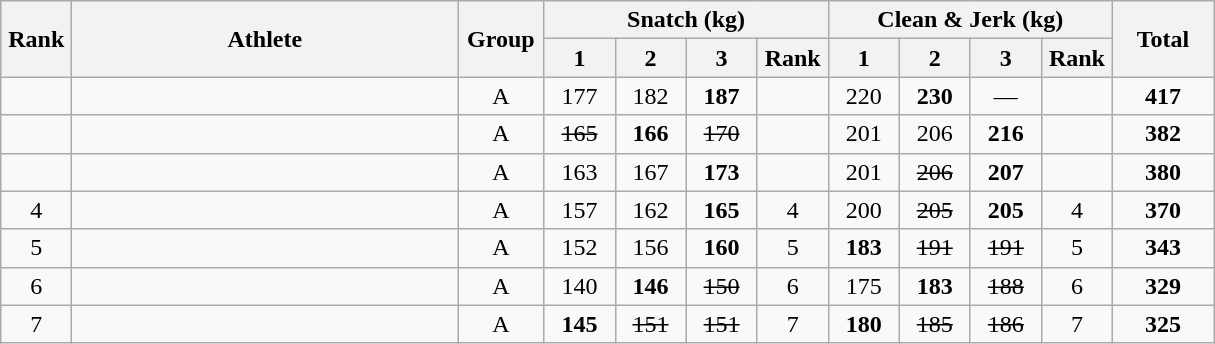<table class = "wikitable" style="text-align:center;">
<tr>
<th rowspan=2 width=40>Rank</th>
<th rowspan=2 width=250>Athlete</th>
<th rowspan=2 width=50>Group</th>
<th colspan=4>Snatch (kg)</th>
<th colspan=4>Clean & Jerk (kg)</th>
<th rowspan=2 width=60>Total</th>
</tr>
<tr>
<th width=40>1</th>
<th width=40>2</th>
<th width=40>3</th>
<th width=40>Rank</th>
<th width=40>1</th>
<th width=40>2</th>
<th width=40>3</th>
<th width=40>Rank</th>
</tr>
<tr>
<td></td>
<td align=left></td>
<td>A</td>
<td>177</td>
<td>182</td>
<td><strong>187</strong></td>
<td></td>
<td>220</td>
<td><strong>230</strong></td>
<td>—</td>
<td></td>
<td><strong>417</strong></td>
</tr>
<tr>
<td></td>
<td align=left></td>
<td>A</td>
<td><s>165</s></td>
<td><strong>166</strong></td>
<td><s>170</s></td>
<td></td>
<td>201</td>
<td>206</td>
<td><strong>216</strong></td>
<td></td>
<td><strong>382</strong></td>
</tr>
<tr>
<td></td>
<td align=left></td>
<td>A</td>
<td>163</td>
<td>167</td>
<td><strong>173</strong></td>
<td></td>
<td>201</td>
<td><s>206</s></td>
<td><strong>207</strong></td>
<td></td>
<td><strong>380</strong></td>
</tr>
<tr>
<td>4</td>
<td align=left></td>
<td>A</td>
<td>157</td>
<td>162</td>
<td><strong>165</strong></td>
<td>4</td>
<td>200</td>
<td><s>205</s></td>
<td><strong>205</strong></td>
<td>4</td>
<td><strong>370</strong></td>
</tr>
<tr>
<td>5</td>
<td align=left></td>
<td>A</td>
<td>152</td>
<td>156</td>
<td><strong>160</strong></td>
<td>5</td>
<td><strong>183</strong></td>
<td><s>191</s></td>
<td><s>191</s></td>
<td>5</td>
<td><strong>343</strong></td>
</tr>
<tr>
<td>6</td>
<td align=left></td>
<td>A</td>
<td>140</td>
<td><strong>146</strong></td>
<td><s>150</s></td>
<td>6</td>
<td>175</td>
<td><strong>183</strong></td>
<td><s>188</s></td>
<td>6</td>
<td><strong>329</strong></td>
</tr>
<tr>
<td>7</td>
<td align=left></td>
<td>A</td>
<td><strong>145</strong></td>
<td><s>151</s></td>
<td><s>151</s></td>
<td>7</td>
<td><strong>180</strong></td>
<td><s>185</s></td>
<td><s>186</s></td>
<td>7</td>
<td><strong>325</strong></td>
</tr>
</table>
